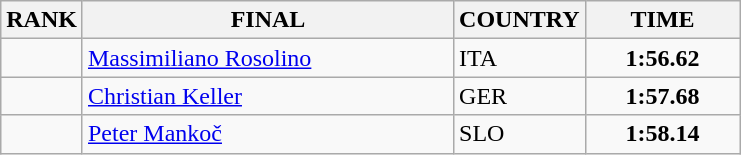<table class="wikitable">
<tr>
<th>RANK</th>
<th align="left" style="width: 15em">FINAL</th>
<th>COUNTRY</th>
<th style="width: 6em">TIME</th>
</tr>
<tr>
<td align="center"></td>
<td><a href='#'>Massimiliano Rosolino</a></td>
<td> ITA</td>
<td align="center"><strong>1:56.62</strong></td>
</tr>
<tr>
<td align="center"></td>
<td><a href='#'>Christian Keller</a></td>
<td> GER</td>
<td align="center"><strong>1:57.68</strong></td>
</tr>
<tr>
<td align="center"></td>
<td><a href='#'>Peter Mankoč</a></td>
<td> SLO</td>
<td align="center"><strong>1:58.14</strong></td>
</tr>
</table>
